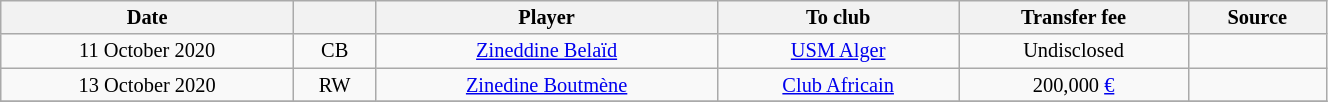<table class="wikitable sortable" style="width:70%; text-align:center; font-size:85%; text-align:centre;">
<tr>
<th>Date</th>
<th></th>
<th>Player</th>
<th>To club</th>
<th>Transfer fee</th>
<th>Source</th>
</tr>
<tr>
<td>11 October 2020</td>
<td>CB</td>
<td> <a href='#'>Zineddine Belaïd</a></td>
<td><a href='#'>USM Alger</a></td>
<td>Undisclosed</td>
<td></td>
</tr>
<tr>
<td>13 October 2020</td>
<td>RW</td>
<td> <a href='#'>Zinedine Boutmène</a></td>
<td> <a href='#'>Club Africain</a></td>
<td>200,000 <a href='#'>€</a></td>
<td></td>
</tr>
<tr>
</tr>
</table>
